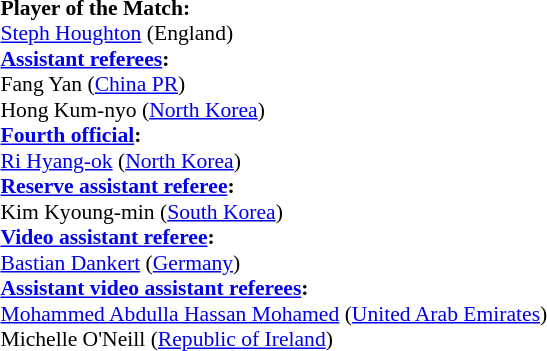<table width=50% style="font-size:90%">
<tr>
<td><br><strong>Player of the Match:</strong>
<br><a href='#'>Steph Houghton</a> (England)<br><strong><a href='#'>Assistant referees</a>:</strong>
<br>Fang Yan (<a href='#'>China PR</a>)
<br>Hong Kum-nyo (<a href='#'>North Korea</a>)
<br><strong><a href='#'>Fourth official</a>:</strong>
<br><a href='#'>Ri Hyang-ok</a> (<a href='#'>North Korea</a>)
<br><strong><a href='#'>Reserve assistant referee</a>:</strong>
<br>Kim Kyoung-min (<a href='#'>South Korea</a>)
<br><strong><a href='#'>Video assistant referee</a>:</strong>
<br><a href='#'>Bastian Dankert</a> (<a href='#'>Germany</a>)
<br><strong><a href='#'>Assistant video assistant referees</a>:</strong>
<br><a href='#'>Mohammed Abdulla Hassan Mohamed</a> (<a href='#'>United Arab Emirates</a>)
<br>Michelle O'Neill (<a href='#'>Republic of Ireland</a>)</td>
</tr>
</table>
